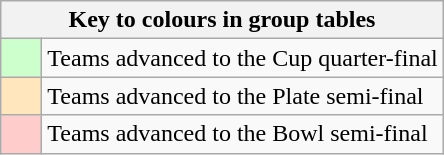<table class="wikitable" style="text-align: center;">
<tr>
<th colspan=2>Key to colours in group tables</th>
</tr>
<tr>
<td style="background:#ccffcc; width:20px;"></td>
<td align=left>Teams advanced to the Cup quarter-final</td>
</tr>
<tr>
<td style="background:#ffe6bd; width:20px;"></td>
<td align=left>Teams advanced to the Plate semi-final</td>
</tr>
<tr>
<td style="background:#fcc; width:20px;"></td>
<td align=left>Teams advanced to the Bowl semi-final</td>
</tr>
</table>
